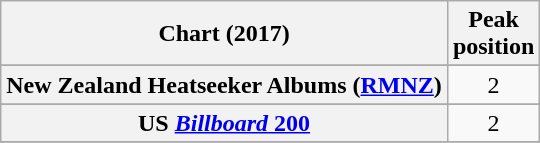<table class="wikitable sortable plainrowheaders" style="text-align:center">
<tr>
<th scope="col">Chart (2017)</th>
<th scope="col">Peak<br> position</th>
</tr>
<tr>
</tr>
<tr>
</tr>
<tr>
<th scope="row">New Zealand Heatseeker Albums (<a href='#'>RMNZ</a>)</th>
<td>2</td>
</tr>
<tr>
</tr>
<tr>
</tr>
<tr>
</tr>
<tr>
</tr>
<tr>
<th scope="row">US <a href='#'><em>Billboard</em> 200</a></th>
<td>2</td>
</tr>
<tr>
</tr>
</table>
